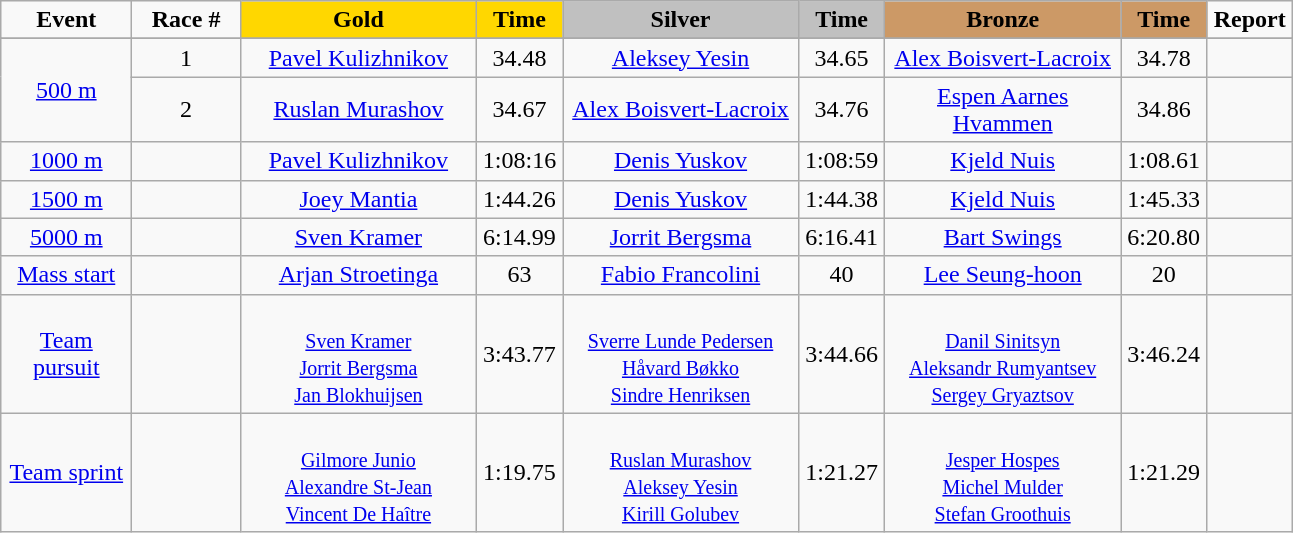<table class="wikitable">
<tr>
<td width="80" align="center"><strong>Event</strong></td>
<td width="65" align="center"><strong>Race #</strong></td>
<td width="150" bgcolor="gold" align="center"><strong>Gold</strong></td>
<td width="50" bgcolor="gold" align="center"><strong>Time</strong></td>
<td width="150" bgcolor="silver" align="center"><strong>Silver</strong></td>
<td width="50" bgcolor="silver" align="center"><strong>Time</strong></td>
<td width="150" bgcolor="#CC9966" align="center"><strong>Bronze</strong></td>
<td width="50" bgcolor="#CC9966" align="center"><strong>Time</strong></td>
<td width="50" align="center"><strong>Report</strong></td>
</tr>
<tr bgcolor="#cccccc">
</tr>
<tr>
<td rowspan=2 align="center"><a href='#'>500 m</a></td>
<td align="center">1</td>
<td align="center"><a href='#'>Pavel Kulizhnikov</a><br><small></small></td>
<td align="center">34.48</td>
<td align="center"><a href='#'>Aleksey Yesin</a><br><small></small></td>
<td align="center">34.65</td>
<td align="center"><a href='#'>Alex Boisvert-Lacroix</a><br><small></small></td>
<td align="center">34.78</td>
<td align="center"></td>
</tr>
<tr>
<td align="center">2</td>
<td align="center"><a href='#'>Ruslan Murashov</a><br><small></small></td>
<td align="center">34.67</td>
<td align="center"><a href='#'>Alex Boisvert-Lacroix</a><br><small></small></td>
<td align="center">34.76</td>
<td align="center"><a href='#'>Espen Aarnes Hvammen</a><br><small></small></td>
<td align="center">34.86</td>
<td align="center"></td>
</tr>
<tr>
<td align="center"><a href='#'>1000 m</a></td>
<td align="center"></td>
<td align="center"><a href='#'>Pavel Kulizhnikov</a><br><small></small></td>
<td align="center">1:08:16</td>
<td align="center"><a href='#'>Denis Yuskov</a><br><small></small></td>
<td align="center">1:08:59</td>
<td align="center"><a href='#'>Kjeld Nuis</a><br><small></small></td>
<td align="center">1:08.61</td>
<td align="center"></td>
</tr>
<tr>
<td align="center"><a href='#'>1500 m</a></td>
<td align="center"></td>
<td align="center"><a href='#'>Joey Mantia</a><br><small></small></td>
<td align="center">1:44.26</td>
<td align="center"><a href='#'>Denis Yuskov</a><br><small></small></td>
<td align="center">1:44.38</td>
<td align="center"><a href='#'>Kjeld Nuis</a><br><small></small></td>
<td align="center">1:45.33</td>
<td align="center"></td>
</tr>
<tr>
<td align="center"><a href='#'>5000 m</a></td>
<td align="center"></td>
<td align="center"><a href='#'>Sven Kramer</a><br><small></small></td>
<td align="center">6:14.99</td>
<td align="center"><a href='#'>Jorrit Bergsma</a><br><small></small></td>
<td align="center">6:16.41</td>
<td align="center"><a href='#'>Bart Swings</a><br><small></small></td>
<td align="center">6:20.80</td>
<td align="center"></td>
</tr>
<tr>
<td align="center"><a href='#'>Mass start</a></td>
<td align="center"></td>
<td align="center"><a href='#'>Arjan Stroetinga</a><br><small></small></td>
<td align="center">63 </td>
<td align="center"><a href='#'>Fabio Francolini</a><br><small></small></td>
<td align="center">40 </td>
<td align="center"><a href='#'>Lee Seung-hoon</a><br><small></small></td>
<td align="center">20 </td>
<td align="center"></td>
</tr>
<tr>
<td align="center"><a href='#'>Team pursuit</a></td>
<td align="center"></td>
<td align="center"><br><small><a href='#'>Sven Kramer</a><br><a href='#'>Jorrit Bergsma</a><br><a href='#'>Jan Blokhuijsen</a></small></td>
<td align="center">3:43.77</td>
<td align="center"><br><small><a href='#'>Sverre Lunde Pedersen</a><br><a href='#'>Håvard Bøkko</a><br><a href='#'>Sindre Henriksen</a></small></td>
<td align="center">3:44.66</td>
<td align="center"><br><small><a href='#'>Danil Sinitsyn</a><br><a href='#'>Aleksandr Rumyantsev</a><br><a href='#'>Sergey Gryaztsov</a></small></td>
<td align="center">3:46.24</td>
<td align="center"></td>
</tr>
<tr>
<td align="center"><a href='#'>Team sprint</a></td>
<td align="center"></td>
<td align="center"><br><small><a href='#'>Gilmore Junio</a><br><a href='#'>Alexandre St-Jean</a><br><a href='#'>Vincent De Haître</a></small></td>
<td align="center">1:19.75</td>
<td align="center"><br><small><a href='#'>Ruslan Murashov</a><br><a href='#'>Aleksey Yesin</a><br><a href='#'>Kirill Golubev</a></small></td>
<td align="center">1:21.27</td>
<td align="center"><br><small><a href='#'>Jesper Hospes</a><br><a href='#'>Michel Mulder</a><br><a href='#'>Stefan Groothuis</a></small></td>
<td align="center">1:21.29</td>
<td align="center"></td>
</tr>
</table>
